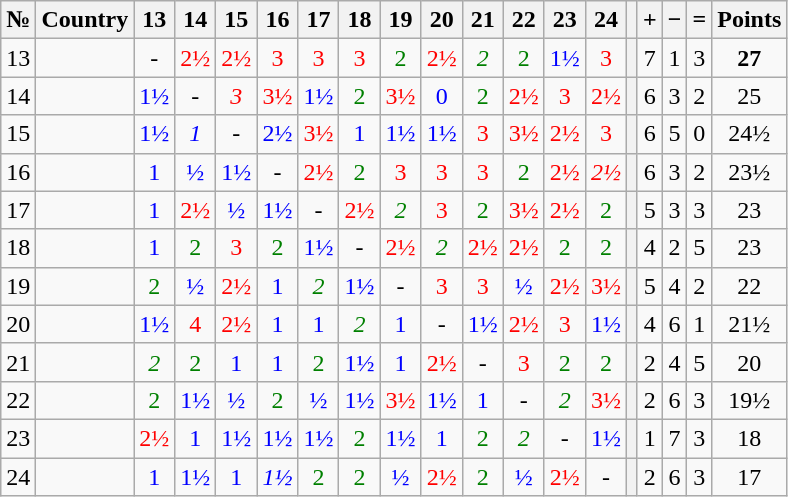<table class="wikitable" style="text-align:center">
<tr>
<th>№</th>
<th>Country</th>
<th>13</th>
<th>14</th>
<th>15</th>
<th>16</th>
<th>17</th>
<th>18</th>
<th>19</th>
<th>20</th>
<th>21</th>
<th>22</th>
<th>23</th>
<th>24</th>
<th></th>
<th>+</th>
<th>−</th>
<th>=</th>
<th>Points</th>
</tr>
<tr>
<td>13</td>
<td style="text-align: left"></td>
<td>-</td>
<td style="color:red;">2½</td>
<td style="color:red;">2½</td>
<td style="color:red;">3</td>
<td style="color:red;">3</td>
<td style="color:red;">3</td>
<td style="color:green;">2</td>
<td style="color:red;">2½</td>
<td style="color:green;"><em>2</em></td>
<td style="color:green;">2</td>
<td style="color:blue;">1½</td>
<td style="color:red;">3</td>
<th></th>
<td>7</td>
<td>1</td>
<td>3</td>
<td><strong>27</strong></td>
</tr>
<tr>
<td>14</td>
<td style="text-align: left"></td>
<td style="color:blue;">1½</td>
<td>-</td>
<td style="color:red;"><em>3</em></td>
<td style="color:red;">3½</td>
<td style="color:blue;">1½</td>
<td style="color:green;">2</td>
<td style="color:red;">3½</td>
<td style="color:blue;">0</td>
<td style="color:green;">2</td>
<td style="color:red;">2½</td>
<td style="color:red;">3</td>
<td style="color:red;">2½</td>
<th></th>
<td>6</td>
<td>3</td>
<td>2</td>
<td>25</td>
</tr>
<tr>
<td>15</td>
<td style="text-align: left"></td>
<td style="color:blue;">1½</td>
<td style="color:blue;"><em>1</em></td>
<td>-</td>
<td style="color:blue;">2½</td>
<td style="color:red;">3½</td>
<td style="color:blue;">1</td>
<td style="color:blue;">1½</td>
<td style="color:blue;">1½</td>
<td style="color:red;">3</td>
<td style="color:red;">3½</td>
<td style="color:red;">2½</td>
<td style="color:red;">3</td>
<th></th>
<td>6</td>
<td>5</td>
<td>0</td>
<td>24½</td>
</tr>
<tr>
<td>16</td>
<td style="text-align: left"></td>
<td style="color:blue;">1</td>
<td style="color:blue;">½</td>
<td style="color:blue;">1½</td>
<td>-</td>
<td style="color:red;">2½</td>
<td style="color:green;">2</td>
<td style="color:red;">3</td>
<td style="color:red;">3</td>
<td style="color:red;">3</td>
<td style="color:green;">2</td>
<td style="color:red;">2½</td>
<td style="color:red;"><em>2½</em></td>
<th></th>
<td>6</td>
<td>3</td>
<td>2</td>
<td>23½</td>
</tr>
<tr>
<td>17</td>
<td style="text-align: left"></td>
<td style="color:blue;">1</td>
<td style="color:red;">2½</td>
<td style="color:blue;">½</td>
<td style="color:blue;">1½</td>
<td>-</td>
<td style="color:red;">2½</td>
<td style="color:green;"><em>2</em></td>
<td style="color:red;">3</td>
<td style="color:green;">2</td>
<td style="color:red;">3½</td>
<td style="color:red;">2½</td>
<td style="color:green;">2</td>
<th></th>
<td>5</td>
<td>3</td>
<td>3</td>
<td>23</td>
</tr>
<tr>
<td>18</td>
<td style="text-align: left"></td>
<td style="color:blue;">1</td>
<td style="color:green;">2</td>
<td style="color:red;">3</td>
<td style="color:green;">2</td>
<td style="color:blue;">1½</td>
<td>-</td>
<td style="color:red;">2½</td>
<td style="color:green;"><em>2</em></td>
<td style="color:red;">2½</td>
<td style="color:red;">2½</td>
<td style="color:green;">2</td>
<td style="color:green;">2</td>
<th></th>
<td>4</td>
<td>2</td>
<td>5</td>
<td>23</td>
</tr>
<tr>
<td>19</td>
<td style="text-align: left"></td>
<td style="color:green;">2</td>
<td style="color:blue;">½</td>
<td style="color:red;">2½</td>
<td style="color:blue;">1</td>
<td style="color:green;"><em>2</em></td>
<td style="color:blue;">1½</td>
<td>-</td>
<td style="color:red;">3</td>
<td style="color:red;">3</td>
<td style="color:blue;">½</td>
<td style="color:red;">2½</td>
<td style="color:red;">3½</td>
<th></th>
<td>5</td>
<td>4</td>
<td>2</td>
<td>22</td>
</tr>
<tr>
<td>20</td>
<td style="text-align: left"></td>
<td style="color:blue;">1½</td>
<td style="color:red;">4</td>
<td style="color:red;">2½</td>
<td style="color:blue;">1</td>
<td style="color:blue;">1</td>
<td style="color:green;"><em>2</em></td>
<td style="color:blue;">1</td>
<td>-</td>
<td style="color:blue;">1½</td>
<td style="color:red;">2½</td>
<td style="color:red;">3</td>
<td style="color:blue;">1½</td>
<th></th>
<td>4</td>
<td>6</td>
<td>1</td>
<td>21½</td>
</tr>
<tr>
<td>21</td>
<td style="text-align: left"></td>
<td style="color:green;"><em>2</em></td>
<td style="color:green;">2</td>
<td style="color:blue;">1</td>
<td style="color:blue;">1</td>
<td style="color:green;">2</td>
<td style="color:blue;">1½</td>
<td style="color:blue;">1</td>
<td style="color:red;">2½</td>
<td>-</td>
<td style="color:red;">3</td>
<td style="color:green;">2</td>
<td style="color:green;">2</td>
<th></th>
<td>2</td>
<td>4</td>
<td>5</td>
<td>20</td>
</tr>
<tr>
<td>22</td>
<td style="text-align: left"></td>
<td style="color:green;">2</td>
<td style="color:blue;">1½</td>
<td style="color:blue;">½</td>
<td style="color:green;">2</td>
<td style="color:blue;">½</td>
<td style="color:blue;">1½</td>
<td style="color:red;">3½</td>
<td style="color:blue;">1½</td>
<td style="color:blue;">1</td>
<td>-</td>
<td style="color:green;"><em>2</em></td>
<td style="color:red;">3½</td>
<th></th>
<td>2</td>
<td>6</td>
<td>3</td>
<td>19½</td>
</tr>
<tr>
<td>23</td>
<td style="text-align: left"></td>
<td style="color:red;">2½</td>
<td style="color:blue;">1</td>
<td style="color:blue;">1½</td>
<td style="color:blue;">1½</td>
<td style="color:blue;">1½</td>
<td style="color:green;">2</td>
<td style="color:blue;">1½</td>
<td style="color:blue;">1</td>
<td style="color:green;">2</td>
<td style="color:green;"><em>2</em></td>
<td>-</td>
<td style="color:blue;">1½</td>
<th></th>
<td>1</td>
<td>7</td>
<td>3</td>
<td>18</td>
</tr>
<tr>
<td>24</td>
<td style="text-align: left"></td>
<td style="color:blue;">1</td>
<td style="color:blue;">1½</td>
<td style="color:blue;">1</td>
<td style="color:blue;"><em>1½</em></td>
<td style="color:green;">2</td>
<td style="color:green;">2</td>
<td style="color:blue;">½</td>
<td style="color:red;">2½</td>
<td style="color:green;">2</td>
<td style="color:blue;">½</td>
<td style="color:red;">2½</td>
<td>-</td>
<th></th>
<td>2</td>
<td>6</td>
<td>3</td>
<td>17</td>
</tr>
</table>
